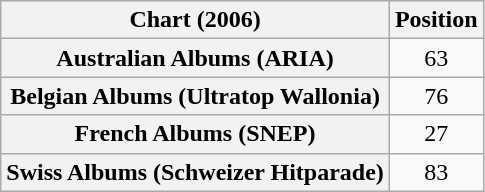<table class="wikitable sortable plainrowheaders" style="text-align:center">
<tr>
<th scope="col">Chart (2006)</th>
<th scope="col">Position</th>
</tr>
<tr>
<th scope="row">Australian Albums (ARIA)</th>
<td>63</td>
</tr>
<tr>
<th scope="row">Belgian Albums (Ultratop Wallonia)</th>
<td>76</td>
</tr>
<tr>
<th scope="row">French Albums (SNEP)</th>
<td>27</td>
</tr>
<tr>
<th scope="row">Swiss Albums (Schweizer Hitparade)</th>
<td>83</td>
</tr>
</table>
